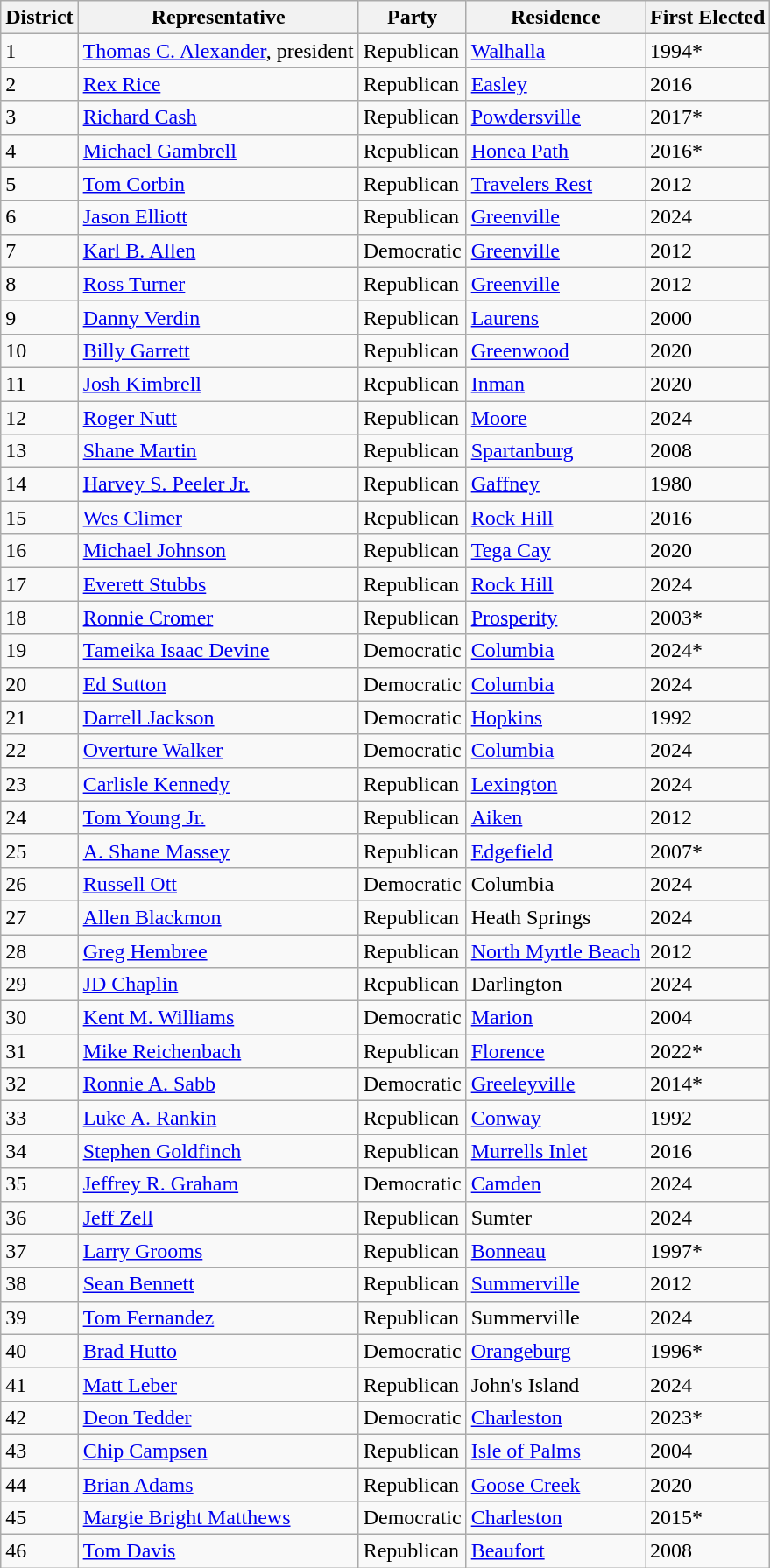<table class="wikitable sortable">
<tr>
<th>District</th>
<th>Representative</th>
<th>Party</th>
<th>Residence</th>
<th>First Elected</th>
</tr>
<tr>
<td>1</td>
<td><a href='#'>Thomas C. Alexander</a>, president</td>
<td>Republican</td>
<td><a href='#'>Walhalla</a></td>
<td>1994*</td>
</tr>
<tr>
<td>2</td>
<td><a href='#'>Rex Rice</a></td>
<td>Republican</td>
<td><a href='#'>Easley</a></td>
<td>2016</td>
</tr>
<tr>
<td>3</td>
<td><a href='#'>Richard Cash</a></td>
<td>Republican</td>
<td><a href='#'>Powdersville</a></td>
<td>2017*</td>
</tr>
<tr>
<td>4</td>
<td><a href='#'>Michael Gambrell</a></td>
<td>Republican</td>
<td><a href='#'>Honea Path</a></td>
<td>2016*</td>
</tr>
<tr>
<td>5</td>
<td><a href='#'>Tom Corbin</a></td>
<td>Republican</td>
<td><a href='#'>Travelers Rest</a></td>
<td>2012</td>
</tr>
<tr>
<td>6</td>
<td><a href='#'>Jason Elliott</a></td>
<td>Republican</td>
<td><a href='#'>Greenville</a></td>
<td>2024</td>
</tr>
<tr>
<td>7</td>
<td><a href='#'>Karl B. Allen</a></td>
<td>Democratic</td>
<td><a href='#'>Greenville</a></td>
<td>2012</td>
</tr>
<tr>
<td>8</td>
<td><a href='#'>Ross Turner</a></td>
<td>Republican</td>
<td><a href='#'>Greenville</a></td>
<td>2012</td>
</tr>
<tr>
<td>9</td>
<td><a href='#'>Danny Verdin</a></td>
<td>Republican</td>
<td><a href='#'>Laurens</a></td>
<td>2000</td>
</tr>
<tr>
<td>10</td>
<td><a href='#'>Billy Garrett</a></td>
<td>Republican</td>
<td><a href='#'>Greenwood</a></td>
<td>2020</td>
</tr>
<tr>
<td>11</td>
<td><a href='#'>Josh Kimbrell</a></td>
<td>Republican</td>
<td><a href='#'>Inman</a></td>
<td>2020</td>
</tr>
<tr>
<td>12</td>
<td><a href='#'>Roger Nutt</a></td>
<td>Republican</td>
<td><a href='#'>Moore</a></td>
<td>2024</td>
</tr>
<tr>
<td>13</td>
<td><a href='#'>Shane Martin</a></td>
<td>Republican</td>
<td><a href='#'>Spartanburg</a></td>
<td>2008</td>
</tr>
<tr>
<td>14</td>
<td><a href='#'>Harvey S. Peeler Jr.</a></td>
<td>Republican</td>
<td><a href='#'>Gaffney</a></td>
<td>1980</td>
</tr>
<tr>
<td>15</td>
<td><a href='#'>Wes Climer</a></td>
<td>Republican</td>
<td><a href='#'>Rock Hill</a></td>
<td>2016</td>
</tr>
<tr>
<td>16</td>
<td><a href='#'>Michael Johnson</a></td>
<td>Republican</td>
<td><a href='#'>Tega Cay</a></td>
<td>2020</td>
</tr>
<tr>
<td>17</td>
<td><a href='#'>Everett Stubbs</a></td>
<td>Republican</td>
<td><a href='#'>Rock Hill</a></td>
<td>2024</td>
</tr>
<tr>
<td>18</td>
<td><a href='#'>Ronnie Cromer</a></td>
<td>Republican</td>
<td><a href='#'>Prosperity</a></td>
<td>2003*</td>
</tr>
<tr>
<td>19</td>
<td><a href='#'>Tameika Isaac Devine</a></td>
<td>Democratic</td>
<td><a href='#'>Columbia</a></td>
<td>2024*</td>
</tr>
<tr>
<td>20</td>
<td><a href='#'>Ed Sutton</a></td>
<td>Democratic</td>
<td><a href='#'>Columbia</a></td>
<td>2024</td>
</tr>
<tr>
<td>21</td>
<td><a href='#'>Darrell Jackson</a></td>
<td>Democratic</td>
<td><a href='#'>Hopkins</a></td>
<td>1992</td>
</tr>
<tr>
<td>22</td>
<td><a href='#'>Overture Walker</a></td>
<td>Democratic</td>
<td><a href='#'>Columbia</a></td>
<td>2024</td>
</tr>
<tr>
<td>23</td>
<td><a href='#'>Carlisle Kennedy</a></td>
<td>Republican</td>
<td><a href='#'>Lexington</a></td>
<td>2024</td>
</tr>
<tr>
<td>24</td>
<td><a href='#'>Tom Young Jr.</a></td>
<td>Republican</td>
<td><a href='#'>Aiken</a></td>
<td>2012</td>
</tr>
<tr>
<td>25</td>
<td><a href='#'>A. Shane Massey</a></td>
<td>Republican</td>
<td><a href='#'>Edgefield</a></td>
<td>2007*</td>
</tr>
<tr>
<td>26</td>
<td><a href='#'>Russell Ott</a></td>
<td>Democratic</td>
<td>Columbia</td>
<td>2024</td>
</tr>
<tr>
<td>27</td>
<td><a href='#'>Allen Blackmon</a></td>
<td>Republican</td>
<td>Heath Springs</td>
<td>2024</td>
</tr>
<tr>
<td>28</td>
<td><a href='#'>Greg Hembree</a></td>
<td>Republican</td>
<td><a href='#'>North Myrtle Beach</a></td>
<td>2012</td>
</tr>
<tr>
<td>29</td>
<td><a href='#'>JD Chaplin</a></td>
<td>Republican</td>
<td>Darlington</td>
<td>2024</td>
</tr>
<tr>
<td>30</td>
<td><a href='#'>Kent M. Williams</a></td>
<td>Democratic</td>
<td><a href='#'>Marion</a></td>
<td>2004</td>
</tr>
<tr>
<td>31</td>
<td><a href='#'>Mike Reichenbach</a></td>
<td>Republican</td>
<td><a href='#'>Florence</a></td>
<td>2022*</td>
</tr>
<tr>
<td>32</td>
<td><a href='#'>Ronnie A. Sabb</a></td>
<td>Democratic</td>
<td><a href='#'>Greeleyville</a></td>
<td>2014*</td>
</tr>
<tr>
<td>33</td>
<td><a href='#'>Luke A. Rankin</a></td>
<td>Republican</td>
<td><a href='#'>Conway</a></td>
<td>1992</td>
</tr>
<tr>
<td>34</td>
<td><a href='#'>Stephen Goldfinch</a></td>
<td>Republican</td>
<td><a href='#'>Murrells Inlet</a></td>
<td>2016</td>
</tr>
<tr>
<td>35</td>
<td><a href='#'>Jeffrey R. Graham</a></td>
<td>Democratic</td>
<td><a href='#'>Camden</a></td>
<td>2024</td>
</tr>
<tr>
<td>36</td>
<td><a href='#'>Jeff Zell</a></td>
<td>Republican</td>
<td>Sumter</td>
<td>2024</td>
</tr>
<tr>
<td>37</td>
<td><a href='#'>Larry Grooms</a></td>
<td>Republican</td>
<td><a href='#'>Bonneau</a></td>
<td>1997*</td>
</tr>
<tr>
<td>38</td>
<td><a href='#'>Sean Bennett</a></td>
<td>Republican</td>
<td><a href='#'>Summerville</a></td>
<td>2012</td>
</tr>
<tr>
<td>39</td>
<td><a href='#'>Tom Fernandez</a></td>
<td>Republican</td>
<td>Summerville</td>
<td>2024</td>
</tr>
<tr>
<td>40</td>
<td><a href='#'>Brad Hutto</a></td>
<td>Democratic</td>
<td><a href='#'>Orangeburg</a></td>
<td>1996*</td>
</tr>
<tr>
<td>41</td>
<td><a href='#'>Matt Leber</a></td>
<td>Republican</td>
<td>John's Island</td>
<td>2024</td>
</tr>
<tr>
<td>42</td>
<td><a href='#'>Deon Tedder</a></td>
<td>Democratic</td>
<td><a href='#'>Charleston</a></td>
<td>2023*</td>
</tr>
<tr>
<td>43</td>
<td><a href='#'>Chip Campsen</a></td>
<td>Republican</td>
<td><a href='#'>Isle of Palms</a></td>
<td>2004</td>
</tr>
<tr>
<td>44</td>
<td><a href='#'>Brian Adams</a></td>
<td>Republican</td>
<td><a href='#'>Goose Creek</a></td>
<td>2020</td>
</tr>
<tr>
<td>45</td>
<td><a href='#'>Margie Bright Matthews</a></td>
<td>Democratic</td>
<td><a href='#'>Charleston</a></td>
<td>2015*</td>
</tr>
<tr>
<td>46</td>
<td><a href='#'>Tom Davis</a></td>
<td>Republican</td>
<td><a href='#'>Beaufort</a></td>
<td>2008</td>
</tr>
</table>
